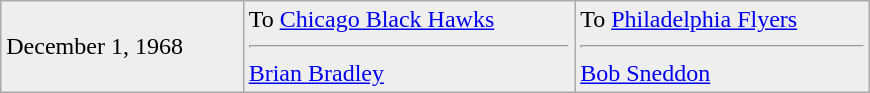<table class="wikitable" style="border:1px solid #999; width:580px;">
<tr style="background:#eee;">
<td>December 1, 1968</td>
<td valign="top">To <a href='#'>Chicago Black Hawks</a><hr><a href='#'>Brian Bradley</a></td>
<td valign="top">To <a href='#'>Philadelphia Flyers</a><hr><a href='#'>Bob Sneddon</a></td>
</tr>
</table>
